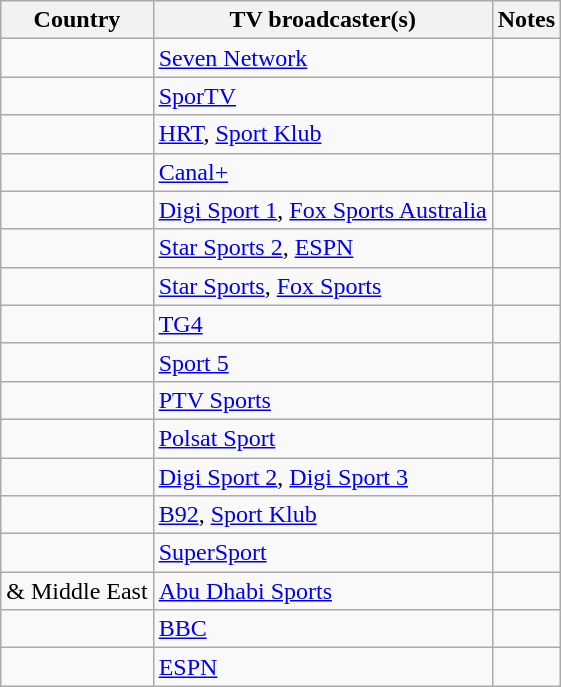<table class="wikitable">
<tr>
<th>Country</th>
<th>TV broadcaster(s)</th>
<th>Notes</th>
</tr>
<tr>
<td></td>
<td><a href='#'>Seven Network</a></td>
<td></td>
</tr>
<tr>
<td></td>
<td><a href='#'>SporTV</a></td>
<td></td>
</tr>
<tr>
<td></td>
<td><a href='#'>HRT</a>, <a href='#'>Sport Klub</a></td>
<td></td>
</tr>
<tr>
<td></td>
<td><a href='#'>Canal+</a></td>
<td></td>
</tr>
<tr>
<td></td>
<td><a href='#'>Digi Sport 1</a>, <a href='#'>Fox Sports Australia</a></td>
<td></td>
</tr>
<tr>
<td></td>
<td><a href='#'>Star Sports 2</a>, <a href='#'>ESPN</a></td>
<td></td>
</tr>
<tr>
<td></td>
<td><a href='#'>Star Sports</a>, <a href='#'>Fox Sports</a></td>
<td></td>
</tr>
<tr>
<td></td>
<td><a href='#'>TG4</a></td>
<td></td>
</tr>
<tr>
<td></td>
<td><a href='#'>Sport 5</a></td>
<td></td>
</tr>
<tr>
<td></td>
<td><a href='#'>PTV Sports</a></td>
<td></td>
</tr>
<tr>
<td></td>
<td><a href='#'>Polsat Sport</a></td>
<td></td>
</tr>
<tr>
<td></td>
<td><a href='#'>Digi Sport 2</a>, <a href='#'>Digi Sport 3</a></td>
<td></td>
</tr>
<tr>
<td></td>
<td><a href='#'>B92</a>, <a href='#'>Sport Klub</a></td>
<td></td>
</tr>
<tr>
<td></td>
<td><a href='#'>SuperSport</a></td>
<td></td>
</tr>
<tr>
<td> & Middle East</td>
<td><a href='#'>Abu Dhabi Sports</a></td>
<td></td>
</tr>
<tr>
<td></td>
<td><a href='#'>BBC</a></td>
<td></td>
</tr>
<tr>
<td></td>
<td><a href='#'>ESPN</a></td>
<td></td>
</tr>
</table>
